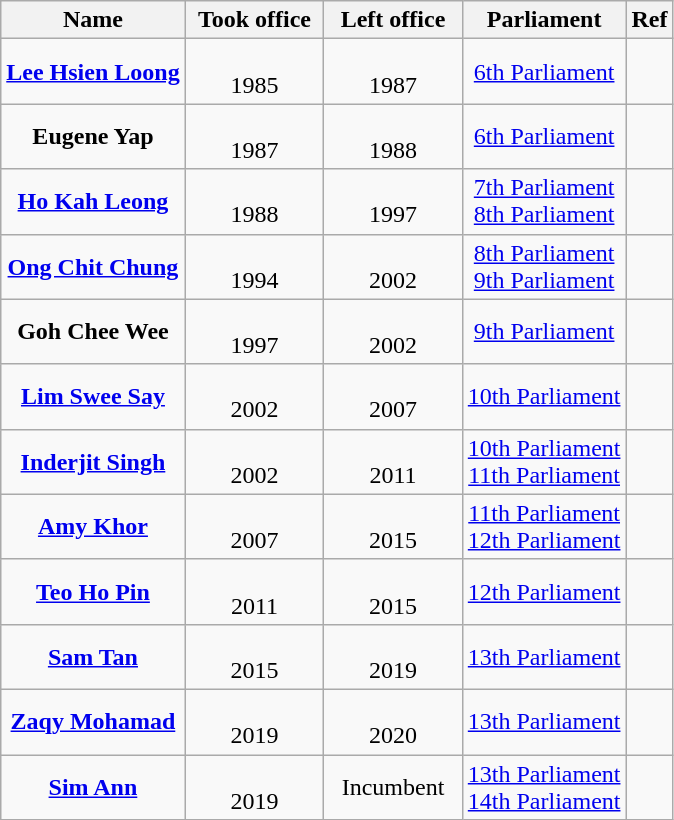<table class="wikitable" style="text-align:center; border:1px #aaf solid;">
<tr>
<th>Name<br></th>
<th width="85">Took office</th>
<th width="85">Left office</th>
<th>Parliament</th>
<th>Ref</th>
</tr>
<tr>
<td><strong><a href='#'>Lee Hsien Loong</a></strong><br></td>
<td><br>1985</td>
<td><br>1987</td>
<td><a href='#'>6th Parliament</a></td>
<td></td>
</tr>
<tr>
<td><strong>Eugene Yap</strong><br></td>
<td><br>1987</td>
<td><br>1988</td>
<td><a href='#'>6th Parliament</a></td>
<td></td>
</tr>
<tr>
<td><strong><a href='#'>Ho Kah Leong</a></strong><br></td>
<td><br>1988</td>
<td><br>1997</td>
<td><a href='#'>7th Parliament</a><br><a href='#'>8th Parliament</a></td>
<td></td>
</tr>
<tr>
<td><strong><a href='#'>Ong Chit Chung</a></strong><br></td>
<td><br>1994</td>
<td><br>2002</td>
<td><a href='#'>8th Parliament</a><br><a href='#'>9th Parliament</a></td>
<td></td>
</tr>
<tr>
<td><strong>Goh Chee Wee</strong><br></td>
<td><br>1997</td>
<td><br>2002</td>
<td><a href='#'>9th Parliament</a></td>
<td></td>
</tr>
<tr>
<td><strong><a href='#'>Lim Swee Say</a></strong><br></td>
<td><br>2002</td>
<td><br>2007</td>
<td><a href='#'>10th Parliament</a></td>
<td></td>
</tr>
<tr>
<td><a href='#'><strong>Inderjit Singh</strong></a><br></td>
<td><br>2002</td>
<td><br>2011</td>
<td><a href='#'>10th Parliament</a><br><a href='#'>11th Parliament</a></td>
<td></td>
</tr>
<tr>
<td><strong><a href='#'>Amy Khor</a></strong><br></td>
<td><br>2007</td>
<td><br>2015</td>
<td><a href='#'>11th Parliament</a><br><a href='#'>12th Parliament</a></td>
<td></td>
</tr>
<tr>
<td><strong><a href='#'>Teo Ho Pin</a></strong><br></td>
<td><br>2011</td>
<td><br>2015</td>
<td><a href='#'>12th Parliament</a></td>
<td></td>
</tr>
<tr>
<td><a href='#'><strong>Sam Tan</strong></a><br></td>
<td><br>2015</td>
<td><br>2019</td>
<td><a href='#'>13th Parliament</a></td>
<td></td>
</tr>
<tr>
<td><strong><a href='#'>Zaqy Mohamad</a></strong><br></td>
<td><br>2019</td>
<td><br>2020</td>
<td><a href='#'>13th Parliament</a></td>
<td></td>
</tr>
<tr>
<td><strong><a href='#'>Sim Ann</a></strong><br></td>
<td><br>2019</td>
<td>Incumbent</td>
<td><a href='#'>13th Parliament</a><br><a href='#'>14th Parliament</a></td>
<td></td>
</tr>
</table>
